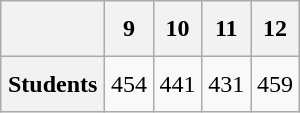<table class="wikitable" style="text-align: center; width: 200px; height: 75px;">
<tr>
<th scope="col"></th>
<th scope="col">9</th>
<th scope="col">10</th>
<th scope="col">11</th>
<th scope="col">12</th>
</tr>
<tr>
<th scope="row">Students</th>
<td>454</td>
<td>441</td>
<td>431</td>
<td>459</td>
</tr>
</table>
